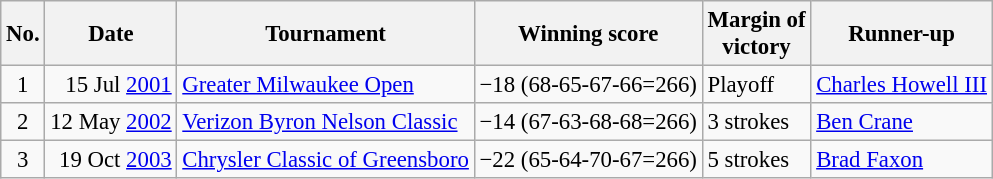<table class="wikitable" style="font-size:95%;">
<tr>
<th>No.</th>
<th>Date</th>
<th>Tournament</th>
<th>Winning score</th>
<th>Margin of<br>victory</th>
<th>Runner-up</th>
</tr>
<tr>
<td align=center>1</td>
<td align=right>15 Jul <a href='#'>2001</a></td>
<td><a href='#'>Greater Milwaukee Open</a></td>
<td>−18 (68-65-67-66=266)</td>
<td>Playoff</td>
<td> <a href='#'>Charles Howell III</a></td>
</tr>
<tr>
<td align=center>2</td>
<td align=right>12 May <a href='#'>2002</a></td>
<td><a href='#'>Verizon Byron Nelson Classic</a></td>
<td>−14 (67-63-68-68=266)</td>
<td>3 strokes</td>
<td> <a href='#'>Ben Crane</a></td>
</tr>
<tr>
<td align=center>3</td>
<td align=right>19 Oct <a href='#'>2003</a></td>
<td><a href='#'>Chrysler Classic of Greensboro</a></td>
<td>−22 (65-64-70-67=266)</td>
<td>5 strokes</td>
<td> <a href='#'>Brad Faxon</a></td>
</tr>
</table>
